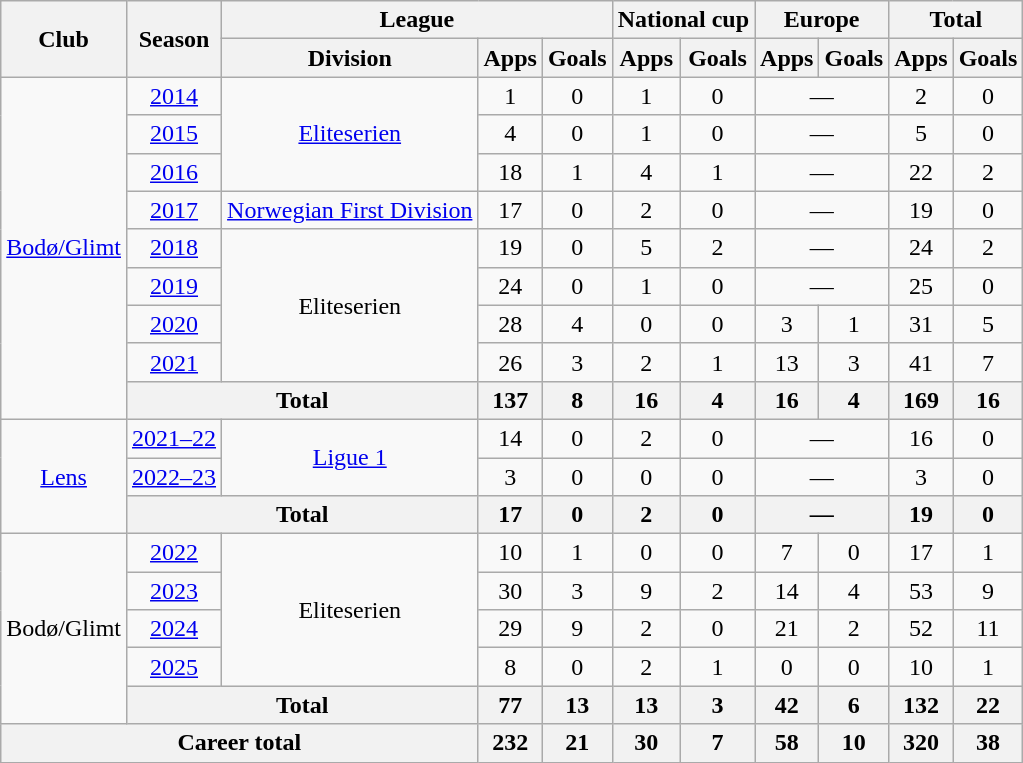<table class="wikitable" style="text-align:center">
<tr>
<th rowspan="2">Club</th>
<th rowspan="2">Season</th>
<th colspan="3">League</th>
<th colspan="2">National cup</th>
<th colspan="2">Europe</th>
<th colspan="2">Total</th>
</tr>
<tr>
<th>Division</th>
<th>Apps</th>
<th>Goals</th>
<th>Apps</th>
<th>Goals</th>
<th>Apps</th>
<th>Goals</th>
<th>Apps</th>
<th>Goals</th>
</tr>
<tr>
<td rowspan="9"><a href='#'>Bodø/Glimt</a></td>
<td><a href='#'>2014</a></td>
<td rowspan="3"><a href='#'>Eliteserien</a></td>
<td>1</td>
<td>0</td>
<td>1</td>
<td>0</td>
<td colspan="2">—</td>
<td>2</td>
<td>0</td>
</tr>
<tr>
<td><a href='#'>2015</a></td>
<td>4</td>
<td>0</td>
<td>1</td>
<td>0</td>
<td colspan="2">—</td>
<td>5</td>
<td>0</td>
</tr>
<tr>
<td><a href='#'>2016</a></td>
<td>18</td>
<td>1</td>
<td>4</td>
<td>1</td>
<td colspan="2">—</td>
<td>22</td>
<td>2</td>
</tr>
<tr>
<td><a href='#'>2017</a></td>
<td><a href='#'>Norwegian First Division</a></td>
<td>17</td>
<td>0</td>
<td>2</td>
<td>0</td>
<td colspan="2">—</td>
<td>19</td>
<td>0</td>
</tr>
<tr>
<td><a href='#'>2018</a></td>
<td rowspan="4">Eliteserien</td>
<td>19</td>
<td>0</td>
<td>5</td>
<td>2</td>
<td colspan="2">—</td>
<td>24</td>
<td>2</td>
</tr>
<tr>
<td><a href='#'>2019</a></td>
<td>24</td>
<td>0</td>
<td>1</td>
<td>0</td>
<td colspan="2">—</td>
<td>25</td>
<td>0</td>
</tr>
<tr>
<td><a href='#'>2020</a></td>
<td>28</td>
<td>4</td>
<td>0</td>
<td>0</td>
<td>3</td>
<td>1</td>
<td>31</td>
<td>5</td>
</tr>
<tr>
<td><a href='#'>2021</a></td>
<td>26</td>
<td>3</td>
<td>2</td>
<td>1</td>
<td>13</td>
<td>3</td>
<td>41</td>
<td>7</td>
</tr>
<tr>
<th colspan="2">Total</th>
<th>137</th>
<th>8</th>
<th>16</th>
<th>4</th>
<th>16</th>
<th>4</th>
<th>169</th>
<th>16</th>
</tr>
<tr>
<td rowspan="3"><a href='#'>Lens</a></td>
<td><a href='#'>2021–22</a></td>
<td rowspan="2"><a href='#'>Ligue 1</a></td>
<td>14</td>
<td>0</td>
<td>2</td>
<td>0</td>
<td colspan="2">—</td>
<td>16</td>
<td>0</td>
</tr>
<tr>
<td><a href='#'>2022–23</a></td>
<td>3</td>
<td>0</td>
<td>0</td>
<td>0</td>
<td colspan="2">—</td>
<td>3</td>
<td>0</td>
</tr>
<tr>
<th colspan="2">Total</th>
<th>17</th>
<th>0</th>
<th>2</th>
<th>0</th>
<th colspan="2">—</th>
<th>19</th>
<th>0</th>
</tr>
<tr>
<td rowspan="5">Bodø/Glimt</td>
<td><a href='#'>2022</a></td>
<td rowspan="4">Eliteserien</td>
<td>10</td>
<td>1</td>
<td>0</td>
<td>0</td>
<td>7</td>
<td>0</td>
<td>17</td>
<td>1</td>
</tr>
<tr>
<td><a href='#'>2023</a></td>
<td>30</td>
<td>3</td>
<td>9</td>
<td>2</td>
<td>14</td>
<td>4</td>
<td>53</td>
<td>9</td>
</tr>
<tr>
<td><a href='#'>2024</a></td>
<td>29</td>
<td>9</td>
<td>2</td>
<td>0</td>
<td>21</td>
<td>2</td>
<td>52</td>
<td>11</td>
</tr>
<tr>
<td><a href='#'>2025</a></td>
<td>8</td>
<td>0</td>
<td>2</td>
<td>1</td>
<td>0</td>
<td>0</td>
<td>10</td>
<td>1</td>
</tr>
<tr>
<th colspan="2">Total</th>
<th>77</th>
<th>13</th>
<th>13</th>
<th>3</th>
<th>42</th>
<th>6</th>
<th>132</th>
<th>22</th>
</tr>
<tr>
<th colspan="3">Career total</th>
<th>232</th>
<th>21</th>
<th>30</th>
<th>7</th>
<th>58</th>
<th>10</th>
<th>320</th>
<th>38</th>
</tr>
</table>
